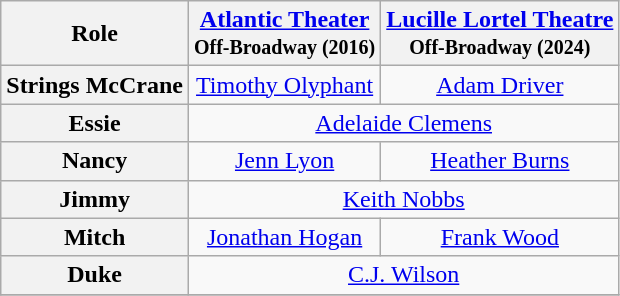<table class="wikitable">
<tr>
<th>Role</th>
<th><a href='#'>Atlantic Theater</a> <br> <small>Off-Broadway (2016)</small></th>
<th><a href='#'>Lucille Lortel Theatre</a> <br> <small>Off-Broadway (2024)</small></th>
</tr>
<tr>
<th>Strings McCrane</th>
<td align="center"><a href='#'>Timothy Olyphant</a></td>
<td align="center"><a href='#'>Adam Driver</a></td>
</tr>
<tr>
<th>Essie</th>
<td colspan="2" align="center"><a href='#'>Adelaide Clemens</a></td>
</tr>
<tr>
<th>Nancy</th>
<td align="center"><a href='#'>Jenn Lyon</a></td>
<td align="center"><a href='#'>Heather Burns</a></td>
</tr>
<tr>
<th>Jimmy</th>
<td colspan="2" align="center"><a href='#'>Keith Nobbs</a></td>
</tr>
<tr>
<th>Mitch</th>
<td align="center"><a href='#'>Jonathan Hogan</a></td>
<td align="center"><a href='#'>Frank Wood</a></td>
</tr>
<tr>
<th>Duke</th>
<td colspan="2" align="center"><a href='#'>C.J. Wilson</a></td>
</tr>
<tr>
</tr>
</table>
